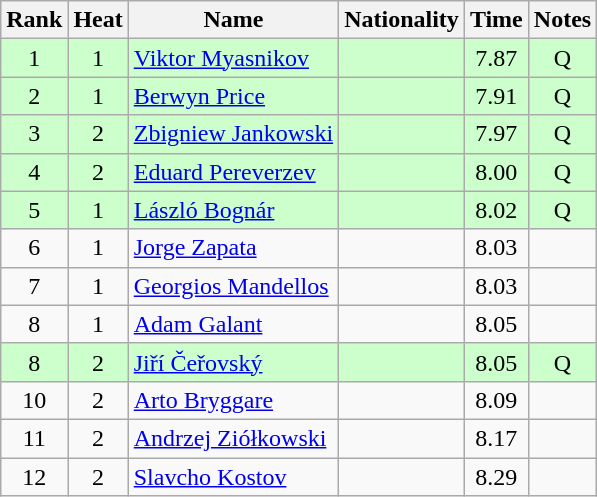<table class="wikitable sortable" style="text-align:center">
<tr>
<th>Rank</th>
<th>Heat</th>
<th>Name</th>
<th>Nationality</th>
<th>Time</th>
<th>Notes</th>
</tr>
<tr bgcolor=ccffcc>
<td>1</td>
<td>1</td>
<td align="left"><a href='#'>Viktor Myasnikov</a></td>
<td align=left></td>
<td>7.87</td>
<td>Q</td>
</tr>
<tr bgcolor=ccffcc>
<td>2</td>
<td>1</td>
<td align="left"><a href='#'>Berwyn Price</a></td>
<td align=left></td>
<td>7.91</td>
<td>Q</td>
</tr>
<tr bgcolor=ccffcc>
<td>3</td>
<td>2</td>
<td align="left"><a href='#'>Zbigniew Jankowski</a></td>
<td align=left></td>
<td>7.97</td>
<td>Q</td>
</tr>
<tr bgcolor=ccffcc>
<td>4</td>
<td>2</td>
<td align="left"><a href='#'>Eduard Pereverzev</a></td>
<td align=left></td>
<td>8.00</td>
<td>Q</td>
</tr>
<tr bgcolor=ccffcc>
<td>5</td>
<td>1</td>
<td align="left"><a href='#'>László Bognár</a></td>
<td align=left></td>
<td>8.02</td>
<td>Q</td>
</tr>
<tr>
<td>6</td>
<td>1</td>
<td align="left"><a href='#'>Jorge Zapata</a></td>
<td align=left></td>
<td>8.03</td>
<td></td>
</tr>
<tr>
<td>7</td>
<td>1</td>
<td align="left"><a href='#'>Georgios Mandellos</a></td>
<td align=left></td>
<td>8.03</td>
<td></td>
</tr>
<tr>
<td>8</td>
<td>1</td>
<td align="left"><a href='#'>Adam Galant</a></td>
<td align=left></td>
<td>8.05</td>
<td></td>
</tr>
<tr bgcolor=ccffcc>
<td>8</td>
<td>2</td>
<td align="left"><a href='#'>Jiří Čeřovský</a></td>
<td align=left></td>
<td>8.05</td>
<td>Q</td>
</tr>
<tr>
<td>10</td>
<td>2</td>
<td align="left"><a href='#'>Arto Bryggare</a></td>
<td align=left></td>
<td>8.09</td>
<td></td>
</tr>
<tr>
<td>11</td>
<td>2</td>
<td align="left"><a href='#'>Andrzej Ziółkowski</a></td>
<td align=left></td>
<td>8.17</td>
<td></td>
</tr>
<tr>
<td>12</td>
<td>2</td>
<td align="left"><a href='#'>Slavcho Kostov</a></td>
<td align=left></td>
<td>8.29</td>
<td></td>
</tr>
</table>
